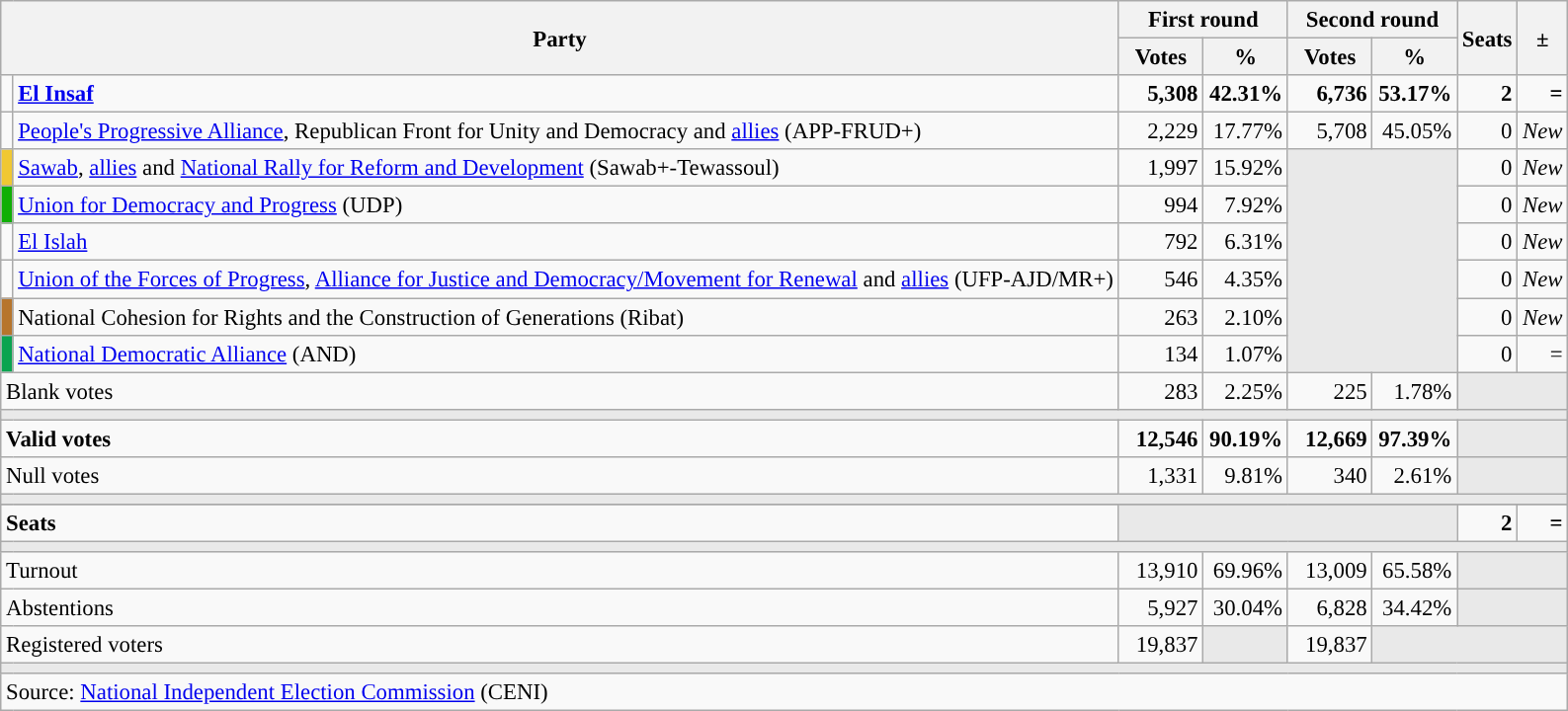<table class="wikitable" style="text-align:right;font-size:95%;">
<tr>
<th rowspan="2" colspan="2" width="700">Party</th>
<th colspan="2">First round</th>
<th colspan="2">Second round</th>
<th rowspan="2" width="25">Seats</th>
<th rowspan="2" width="20">±</th>
</tr>
<tr>
<th width="50">Votes</th>
<th width="50">%</th>
<th width="50">Votes</th>
<th width="50">%</th>
</tr>
<tr>
<td width="1" style="color:inherit;background:"></td>
<td style="text-align:left;"><strong><a href='#'>El Insaf</a></strong></td>
<td><strong>5,308</strong></td>
<td><strong>42.31%</strong></td>
<td><strong>6,736</strong></td>
<td><strong>53.17%</strong></td>
<td><strong>2</strong></td>
<td><strong>=</strong></td>
</tr>
<tr>
<td width="1" style="color:inherit;background:"></td>
<td style="text-align:left;"><a href='#'>People's Progressive Alliance</a>, Republican Front for Unity and Democracy and <a href='#'>allies</a> (APP-FRUD+)</td>
<td>2,229</td>
<td>17.77%</td>
<td>5,708</td>
<td>45.05%</td>
<td>0</td>
<td><em>New</em></td>
</tr>
<tr>
<td width="1" style="color:inherit;background:#F0C832;"></td>
<td style="text-align:left;"><a href='#'>Sawab</a>, <a href='#'>allies</a> and <a href='#'>National Rally for Reform and Development</a> (Sawab+-Tewassoul)</td>
<td>1,997</td>
<td>15.92%</td>
<td colspan="2" rowspan="6" style="background:#E9E9E9;"></td>
<td>0</td>
<td><em>New</em></td>
</tr>
<tr>
<td width="1" style="color:inherit;background:#0FAF05;"></td>
<td style="text-align:left;"><a href='#'>Union for Democracy and Progress</a> (UDP)</td>
<td>994</td>
<td>7.92%</td>
<td>0</td>
<td><em>New</em></td>
</tr>
<tr>
<td width="1" style="color:inherit;background:"></td>
<td style="text-align:left;"><a href='#'>El Islah</a></td>
<td>792</td>
<td>6.31%</td>
<td>0</td>
<td><em>New</em></td>
</tr>
<tr>
<td width="1" style="color:inherit;background:"></td>
<td style="text-align:left;"><a href='#'>Union of the Forces of Progress</a>, <a href='#'>Alliance for Justice and Democracy/Movement for Renewal</a> and <a href='#'>allies</a> (UFP-AJD/MR+)</td>
<td>546</td>
<td>4.35%</td>
<td>0</td>
<td><em>New</em></td>
</tr>
<tr>
<td width="1" style="color:inherit;background:#B7752C;"></td>
<td style="text-align:left;">National Cohesion for Rights and the Construction of Generations (Ribat)</td>
<td>263</td>
<td>2.10%</td>
<td>0</td>
<td><em>New</em></td>
</tr>
<tr>
<td width="1" style="color:inherit;background:#0AA450;"></td>
<td style="text-align:left;"><a href='#'>National Democratic Alliance</a> (AND)</td>
<td>134</td>
<td>1.07%</td>
<td>0</td>
<td>=</td>
</tr>
<tr>
<td colspan="2" style="text-align:left;">Blank votes</td>
<td>283</td>
<td>2.25%</td>
<td>225</td>
<td>1.78%</td>
<td colspan="2" style="background:#E9E9E9;"></td>
</tr>
<tr>
<td colspan="8" style="background:#E9E9E9;"></td>
</tr>
<tr style="font-weight:bold;">
<td colspan="2" style="text-align:left;">Valid votes</td>
<td>12,546</td>
<td>90.19%</td>
<td>12,669</td>
<td>97.39%</td>
<td colspan="2" style="background:#E9E9E9;"></td>
</tr>
<tr>
<td colspan="2" style="text-align:left;">Null votes</td>
<td>1,331</td>
<td>9.81%</td>
<td>340</td>
<td>2.61%</td>
<td colspan="2" style="background:#E9E9E9;"></td>
</tr>
<tr>
<td colspan="8" style="background:#E9E9E9;"></td>
</tr>
<tr>
</tr>
<tr style="font-weight:bold;">
<td colspan="2" style="text-align:left;">Seats</td>
<td colspan="4" style="background:#E9E9E9;"></td>
<td>2</td>
<td>=</td>
</tr>
<tr>
<td colspan="8" style="background:#E9E9E9;"></td>
</tr>
<tr>
<td colspan="2" style="text-align:left;">Turnout</td>
<td>13,910</td>
<td>69.96%</td>
<td>13,009</td>
<td>65.58%</td>
<td colspan="2" style="background:#E9E9E9;"></td>
</tr>
<tr>
<td colspan="2" style="text-align:left;">Abstentions</td>
<td>5,927</td>
<td>30.04%</td>
<td>6,828</td>
<td>34.42%</td>
<td colspan="2" style="background:#E9E9E9;"></td>
</tr>
<tr>
<td colspan="2" style="text-align:left;">Registered voters</td>
<td>19,837</td>
<td style="color:inherit;background:#E9E9E9;"></td>
<td>19,837</td>
<td colspan="3" style="background:#E9E9E9;"></td>
</tr>
<tr>
<td colspan="8" style="background:#E9E9E9;"></td>
</tr>
<tr>
<td colspan="8" style="text-align:left;">Source: <a href='#'>National Independent Election Commission</a> (CENI)</td>
</tr>
</table>
